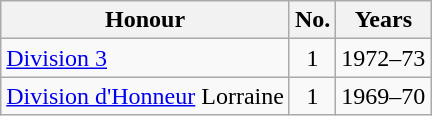<table class="wikitable">
<tr>
<th>Honour</th>
<th>No.</th>
<th>Years</th>
</tr>
<tr>
<td><a href='#'>Division 3</a></td>
<td align="center">1</td>
<td>1972–73</td>
</tr>
<tr>
<td><a href='#'>Division d'Honneur</a> Lorraine</td>
<td align="center">1</td>
<td>1969–70</td>
</tr>
</table>
